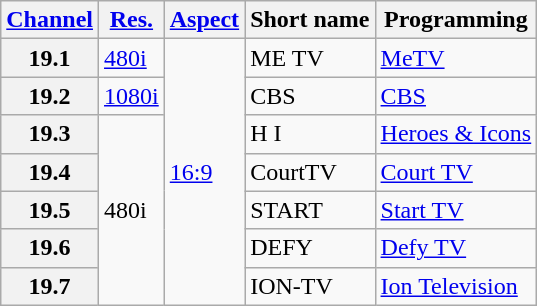<table class="wikitable">
<tr>
<th scope = "col"><a href='#'>Channel</a></th>
<th scope = "col"><a href='#'>Res.</a></th>
<th scope = "col"><a href='#'>Aspect</a></th>
<th scope = "col">Short name</th>
<th scope = "col">Programming</th>
</tr>
<tr>
<th scope = "row">19.1</th>
<td><a href='#'>480i</a></td>
<td rowspan=7><a href='#'>16:9</a></td>
<td>ME TV</td>
<td><a href='#'>MeTV</a></td>
</tr>
<tr>
<th scope = "row">19.2</th>
<td><a href='#'>1080i</a></td>
<td>CBS</td>
<td><a href='#'>CBS</a></td>
</tr>
<tr>
<th scope = "row">19.3</th>
<td rowspan=5>480i</td>
<td>H I</td>
<td><a href='#'>Heroes & Icons</a></td>
</tr>
<tr>
<th scope = "row">19.4</th>
<td>CourtTV</td>
<td><a href='#'>Court TV</a></td>
</tr>
<tr>
<th scope = "row">19.5</th>
<td>START</td>
<td><a href='#'>Start TV</a></td>
</tr>
<tr>
<th scope = "row">19.6</th>
<td>DEFY</td>
<td><a href='#'>Defy TV</a></td>
</tr>
<tr>
<th scope = "row">19.7</th>
<td>ION-TV</td>
<td><a href='#'>Ion Television</a></td>
</tr>
</table>
